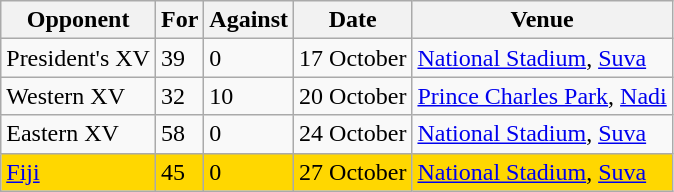<table class=wikitable>
<tr>
<th>Opponent</th>
<th>For</th>
<th>Against</th>
<th>Date</th>
<th>Venue</th>
</tr>
<tr>
<td>President's XV</td>
<td>39</td>
<td>0</td>
<td>17 October</td>
<td><a href='#'>National Stadium</a>, <a href='#'>Suva</a></td>
</tr>
<tr>
<td>Western XV</td>
<td>32</td>
<td>10</td>
<td>20 October</td>
<td><a href='#'>Prince Charles Park</a>, <a href='#'>Nadi</a></td>
</tr>
<tr>
<td>Eastern XV</td>
<td>58</td>
<td>0</td>
<td>24 October</td>
<td><a href='#'>National Stadium</a>, <a href='#'>Suva</a></td>
</tr>
<tr bgcolor=gold>
<td><a href='#'>Fiji</a></td>
<td>45</td>
<td>0</td>
<td>27 October</td>
<td><a href='#'>National Stadium</a>, <a href='#'>Suva</a></td>
</tr>
</table>
